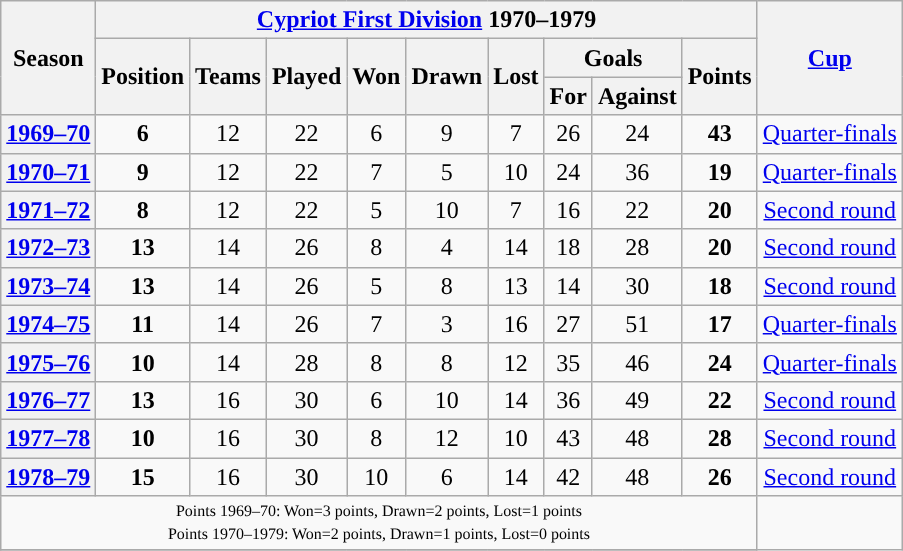<table class="wikitable" style="text-align: center">
<tr>
<th rowspan=3>Season</th>
<th colspan=9><a href='#'>Cypriot First Division</a> 1970–1979</th>
<th rowspan=3><a href='#'>Cup</a></th>
</tr>
<tr>
<th rowspan=2>Position</th>
<th rowspan=2>Teams</th>
<th rowspan=2>Played</th>
<th rowspan=2>Won</th>
<th rowspan=2>Drawn</th>
<th rowspan=2>Lost</th>
<th colspan=2>Goals</th>
<th rowspan=2>Points</th>
</tr>
<tr>
<th>For</th>
<th>Against</th>
</tr>
<tr>
<th style="text-align: center;"><a href='#'>1969–70</a></th>
<td style="text-align: center;"><strong>6</strong></td>
<td style="text-align: center;">12</td>
<td style="text-align: center;">22</td>
<td style="text-align: center;">6</td>
<td style="text-align: center;">9</td>
<td style="text-align: center;">7</td>
<td style="text-align: center;">26</td>
<td style="text-align: center;">24</td>
<td style="text-align: center;"><strong>43</strong></td>
<td><a href='#'>Quarter-finals</a></td>
</tr>
<tr>
<th style="text-align: center;"><a href='#'>1970–71</a></th>
<td style="text-align: center;"><strong>9</strong></td>
<td style="text-align: center;">12</td>
<td style="text-align: center;">22</td>
<td style="text-align: center;">7</td>
<td style="text-align: center;">5</td>
<td style="text-align: center;">10</td>
<td style="text-align: center;">24</td>
<td style="text-align: center;">36</td>
<td style="text-align: center;"><strong>19</strong></td>
<td><a href='#'>Quarter-finals</a></td>
</tr>
<tr>
<th style="text-align: center;"><a href='#'>1971–72</a></th>
<td style="text-align: center;"><strong>8</strong></td>
<td style="text-align: center;">12</td>
<td style="text-align: center;">22</td>
<td style="text-align: center;">5</td>
<td style="text-align: center;">10</td>
<td style="text-align: center;">7</td>
<td style="text-align: center;">16</td>
<td style="text-align: center;">22</td>
<td style="text-align: center;"><strong>20</strong></td>
<td><a href='#'>Second round</a></td>
</tr>
<tr>
<th style="text-align: center;"><a href='#'>1972–73</a></th>
<td style="text-align: center;"><strong>13</strong></td>
<td style="text-align: center;">14</td>
<td style="text-align: center;">26</td>
<td style="text-align: center;">8</td>
<td style="text-align: center;">4</td>
<td style="text-align: center;">14</td>
<td style="text-align: center;">18</td>
<td style="text-align: center;">28</td>
<td style="text-align: center;"><strong>20</strong></td>
<td><a href='#'>Second round</a></td>
</tr>
<tr>
<th style="text-align: center;"><a href='#'>1973–74</a></th>
<td style="text-align: center;"><strong>13</strong></td>
<td style="text-align: center;">14</td>
<td style="text-align: center;">26</td>
<td style="text-align: center;">5</td>
<td style="text-align: center;">8</td>
<td style="text-align: center;">13</td>
<td style="text-align: center;">14</td>
<td style="text-align: center;">30</td>
<td style="text-align: center;"><strong>18</strong></td>
<td><a href='#'>Second round</a></td>
</tr>
<tr>
<th style="text-align: center;"><a href='#'>1974–75</a></th>
<td style="text-align: center;"><strong>11</strong></td>
<td style="text-align: center;">14</td>
<td style="text-align: center;">26</td>
<td style="text-align: center;">7</td>
<td style="text-align: center;">3</td>
<td style="text-align: center;">16</td>
<td style="text-align: center;">27</td>
<td style="text-align: center;">51</td>
<td style="text-align: center;"><strong>17</strong></td>
<td><a href='#'>Quarter-finals</a></td>
</tr>
<tr>
<th style="text-align: center;"><a href='#'>1975–76</a></th>
<td style="text-align: center;"><strong>10</strong></td>
<td style="text-align: center;">14</td>
<td style="text-align: center;">28</td>
<td style="text-align: center;">8</td>
<td style="text-align: center;">8</td>
<td style="text-align: center;">12</td>
<td style="text-align: center;">35</td>
<td style="text-align: center;">46</td>
<td style="text-align: center;"><strong>24</strong></td>
<td><a href='#'>Quarter-finals</a></td>
</tr>
<tr>
<th style="text-align: center;"><a href='#'>1976–77</a></th>
<td style="text-align: center;"><strong>13</strong></td>
<td style="text-align: center;">16</td>
<td style="text-align: center;">30</td>
<td style="text-align: center;">6</td>
<td style="text-align: center;">10</td>
<td style="text-align: center;">14</td>
<td style="text-align: center;">36</td>
<td style="text-align: center;">49</td>
<td style="text-align: center;"><strong>22</strong></td>
<td><a href='#'>Second round</a></td>
</tr>
<tr>
<th style="text-align: center;"><a href='#'>1977–78</a></th>
<td style="text-align: center;"><strong>10</strong></td>
<td style="text-align: center;">16</td>
<td style="text-align: center;">30</td>
<td style="text-align: center;">8</td>
<td style="text-align: center;">12</td>
<td style="text-align: center;">10</td>
<td style="text-align: center;">43</td>
<td style="text-align: center;">48</td>
<td style="text-align: center;"><strong>28</strong></td>
<td><a href='#'>Second round</a></td>
</tr>
<tr>
<th style="text-align: center;"><a href='#'>1978–79</a></th>
<td style="text-align: center;"><strong>15</strong></td>
<td style="text-align: center;">16</td>
<td style="text-align: center;">30</td>
<td style="text-align: center;">10</td>
<td style="text-align: center;">6</td>
<td style="text-align: center;">14</td>
<td style="text-align: center;">42</td>
<td style="text-align: center;">48</td>
<td style="text-align: center;"><strong>26</strong></td>
<td><a href='#'>Second round</a></td>
</tr>
<tr>
<td colspan=10 style="font-size:80%"><small>Points 1969–70: Won=3 points, Drawn=2 points, Lost=1 points </small> <br><small>Points 1970–1979: Won=2 points, Drawn=1 points, Lost=0 points </small></td>
</tr>
<tr>
</tr>
</table>
